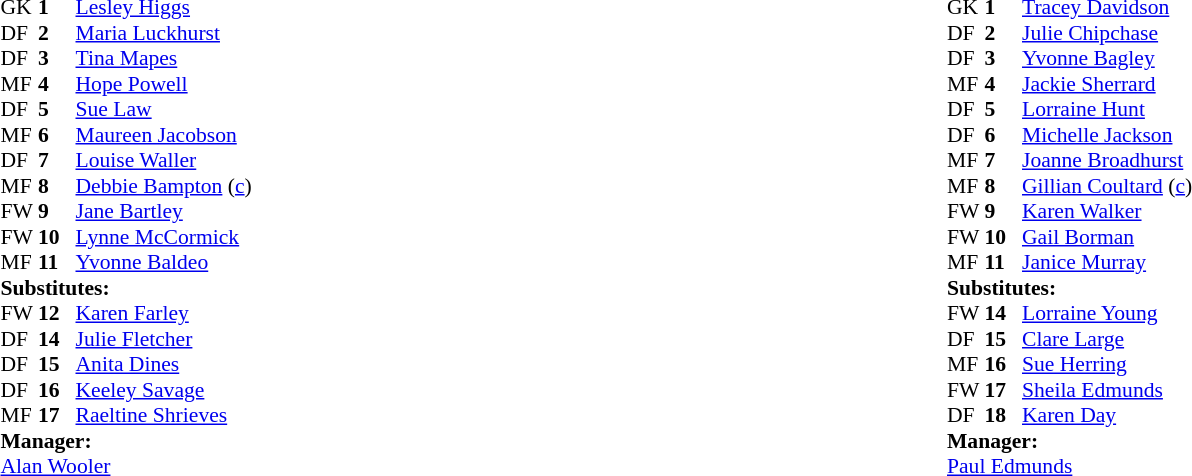<table style="width:100%;">
<tr>
<td style="vertical-align:top; width:50%;"><br><table style="font-size: 90%" cellspacing="0" cellpadding="0">
<tr>
<td colspan="4"></td>
</tr>
<tr>
<th width="25"></th>
<th width="25"></th>
</tr>
<tr>
<td>GK</td>
<td><strong>1</strong></td>
<td> <a href='#'>Lesley Higgs</a></td>
</tr>
<tr>
<td>DF</td>
<td><strong>2</strong></td>
<td> <a href='#'>Maria Luckhurst</a></td>
</tr>
<tr>
<td>DF</td>
<td><strong>3</strong></td>
<td> <a href='#'>Tina Mapes</a></td>
</tr>
<tr>
<td>MF</td>
<td><strong>4</strong></td>
<td> <a href='#'>Hope Powell</a></td>
</tr>
<tr>
<td>DF</td>
<td><strong>5</strong></td>
<td> <a href='#'>Sue Law</a></td>
</tr>
<tr>
<td>MF</td>
<td><strong>6</strong></td>
<td> <a href='#'>Maureen Jacobson</a></td>
</tr>
<tr>
<td>DF</td>
<td><strong>7</strong></td>
<td> <a href='#'>Louise Waller</a></td>
</tr>
<tr>
<td>MF</td>
<td><strong>8</strong></td>
<td> <a href='#'>Debbie Bampton</a> (<a href='#'>c</a>)</td>
</tr>
<tr>
<td>FW</td>
<td><strong>9</strong></td>
<td> <a href='#'>Jane Bartley</a></td>
</tr>
<tr>
<td>FW</td>
<td><strong>10</strong></td>
<td> <a href='#'>Lynne McCormick</a></td>
</tr>
<tr>
<td>MF</td>
<td><strong>11</strong></td>
<td> <a href='#'>Yvonne Baldeo</a></td>
<td></td>
<td></td>
</tr>
<tr>
<td colspan=4><strong>Substitutes:</strong></td>
</tr>
<tr>
<td>FW</td>
<td><strong>12</strong></td>
<td> <a href='#'>Karen Farley</a></td>
<td></td>
<td></td>
</tr>
<tr>
<td>DF</td>
<td><strong>14</strong></td>
<td> <a href='#'>Julie Fletcher</a></td>
</tr>
<tr>
<td>DF</td>
<td><strong>15</strong></td>
<td> <a href='#'>Anita Dines</a></td>
</tr>
<tr>
<td>DF</td>
<td><strong>16</strong></td>
<td> <a href='#'>Keeley Savage</a></td>
</tr>
<tr>
<td>MF</td>
<td><strong>17</strong></td>
<td> <a href='#'>Raeltine Shrieves</a></td>
</tr>
<tr>
<td colspan=4><strong>Manager:</strong></td>
</tr>
<tr>
<td colspan="4"> <a href='#'>Alan Wooler</a></td>
</tr>
</table>
</td>
<td style="vertical-align:top; width:50%;"><br><table style="font-size: 90%" cellspacing="0" cellpadding="0">
<tr>
<td colspan="4"></td>
</tr>
<tr>
<th width="25"></th>
<th width="25"></th>
</tr>
<tr>
<td>GK</td>
<td><strong>1</strong></td>
<td> <a href='#'>Tracey Davidson</a></td>
</tr>
<tr>
<td>DF</td>
<td><strong>2</strong></td>
<td> <a href='#'>Julie Chipchase</a></td>
</tr>
<tr>
<td>DF</td>
<td><strong>3</strong></td>
<td> <a href='#'>Yvonne Bagley</a></td>
</tr>
<tr>
<td>MF</td>
<td><strong>4</strong></td>
<td> <a href='#'>Jackie Sherrard</a></td>
</tr>
<tr>
<td>DF</td>
<td><strong>5</strong></td>
<td> <a href='#'>Lorraine Hunt</a></td>
</tr>
<tr>
<td>DF</td>
<td><strong>6</strong></td>
<td> <a href='#'>Michelle Jackson</a></td>
</tr>
<tr>
<td>MF</td>
<td><strong>7</strong></td>
<td> <a href='#'>Joanne Broadhurst</a></td>
</tr>
<tr>
<td>MF</td>
<td><strong>8</strong></td>
<td> <a href='#'>Gillian Coultard</a> (<a href='#'>c</a>)</td>
</tr>
<tr>
<td>FW</td>
<td><strong>9</strong></td>
<td> <a href='#'>Karen Walker</a></td>
</tr>
<tr>
<td>FW</td>
<td><strong>10</strong></td>
<td> <a href='#'>Gail Borman</a></td>
</tr>
<tr>
<td>MF</td>
<td><strong>11</strong></td>
<td> <a href='#'>Janice Murray</a></td>
</tr>
<tr>
<td colspan=4><strong>Substitutes:</strong></td>
</tr>
<tr>
<td>FW</td>
<td><strong>14</strong></td>
<td> <a href='#'>Lorraine Young</a></td>
</tr>
<tr>
<td>DF</td>
<td><strong>15</strong></td>
<td> <a href='#'>Clare Large</a></td>
</tr>
<tr>
<td>MF</td>
<td><strong>16</strong></td>
<td> <a href='#'>Sue Herring</a></td>
</tr>
<tr>
<td>FW</td>
<td><strong>17</strong></td>
<td> <a href='#'>Sheila Edmunds</a></td>
</tr>
<tr>
<td>DF</td>
<td><strong>18</strong></td>
<td> <a href='#'>Karen Day</a></td>
</tr>
<tr>
<td colspan=4><strong>Manager:</strong></td>
</tr>
<tr>
<td colspan="4"> <a href='#'>Paul Edmunds</a></td>
</tr>
</table>
</td>
</tr>
</table>
